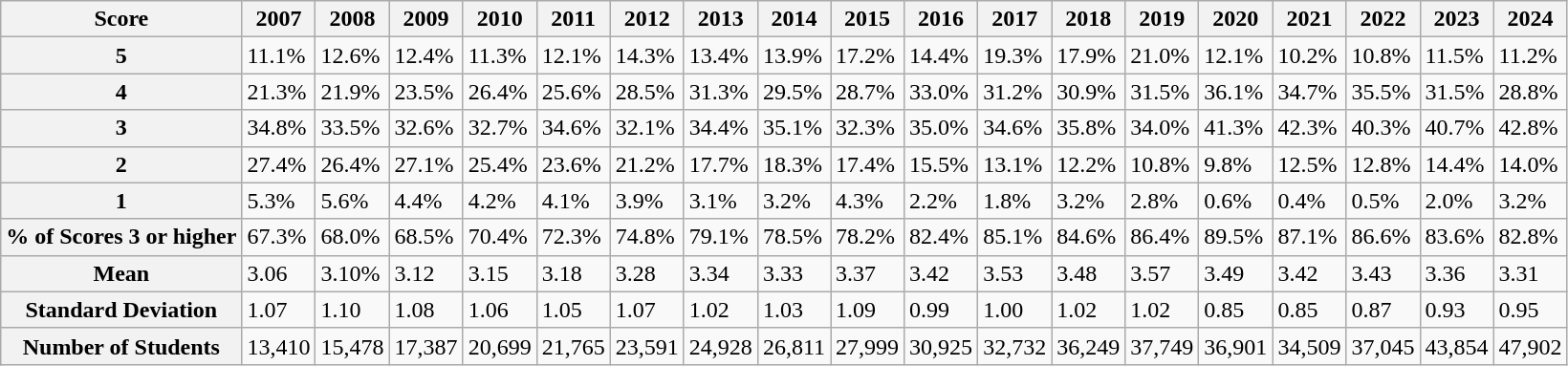<table class="wikitable">
<tr>
<th>Score</th>
<th>2007</th>
<th>2008</th>
<th>2009</th>
<th>2010</th>
<th>2011</th>
<th>2012</th>
<th>2013</th>
<th>2014</th>
<th>2015</th>
<th>2016</th>
<th>2017</th>
<th>2018</th>
<th>2019</th>
<th>2020</th>
<th>2021</th>
<th>2022</th>
<th>2023</th>
<th>2024</th>
</tr>
<tr>
<th>5</th>
<td>11.1%</td>
<td>12.6%</td>
<td>12.4%</td>
<td>11.3%</td>
<td>12.1%</td>
<td>14.3%</td>
<td>13.4%</td>
<td>13.9%</td>
<td>17.2%</td>
<td>14.4%</td>
<td>19.3%</td>
<td>17.9%</td>
<td>21.0%</td>
<td>12.1%</td>
<td>10.2%</td>
<td>10.8%</td>
<td>11.5%</td>
<td>11.2%</td>
</tr>
<tr>
<th>4</th>
<td>21.3%</td>
<td>21.9%</td>
<td>23.5%</td>
<td>26.4%</td>
<td>25.6%</td>
<td>28.5%</td>
<td>31.3%</td>
<td>29.5%</td>
<td>28.7%</td>
<td>33.0%</td>
<td>31.2%</td>
<td>30.9%</td>
<td>31.5%</td>
<td>36.1%</td>
<td>34.7%</td>
<td>35.5%</td>
<td>31.5%</td>
<td>28.8%</td>
</tr>
<tr>
<th>3</th>
<td>34.8%</td>
<td>33.5%</td>
<td>32.6%</td>
<td>32.7%</td>
<td>34.6%</td>
<td>32.1%</td>
<td>34.4%</td>
<td>35.1%</td>
<td>32.3%</td>
<td>35.0%</td>
<td>34.6%</td>
<td>35.8%</td>
<td>34.0%</td>
<td>41.3%</td>
<td>42.3%</td>
<td>40.3%</td>
<td>40.7%</td>
<td>42.8%</td>
</tr>
<tr>
<th>2</th>
<td>27.4%</td>
<td>26.4%</td>
<td>27.1%</td>
<td>25.4%</td>
<td>23.6%</td>
<td>21.2%</td>
<td>17.7%</td>
<td>18.3%</td>
<td>17.4%</td>
<td>15.5%</td>
<td>13.1%</td>
<td>12.2%</td>
<td>10.8%</td>
<td>9.8%</td>
<td>12.5%</td>
<td>12.8%</td>
<td>14.4%</td>
<td>14.0%</td>
</tr>
<tr>
<th>1</th>
<td>5.3%</td>
<td>5.6%</td>
<td>4.4%</td>
<td>4.2%</td>
<td>4.1%</td>
<td>3.9%</td>
<td>3.1%</td>
<td>3.2%</td>
<td>4.3%</td>
<td>2.2%</td>
<td>1.8%</td>
<td>3.2%</td>
<td>2.8%</td>
<td>0.6%</td>
<td>0.4%</td>
<td>0.5%</td>
<td>2.0%</td>
<td>3.2%</td>
</tr>
<tr>
<th>% of Scores 3 or higher</th>
<td>67.3%</td>
<td>68.0%</td>
<td>68.5%</td>
<td>70.4%</td>
<td>72.3%</td>
<td>74.8%</td>
<td>79.1%</td>
<td>78.5%</td>
<td>78.2%</td>
<td>82.4%</td>
<td>85.1%</td>
<td>84.6%</td>
<td>86.4%</td>
<td>89.5%</td>
<td>87.1%</td>
<td>86.6%</td>
<td>83.6%</td>
<td>82.8%</td>
</tr>
<tr>
<th>Mean</th>
<td>3.06</td>
<td>3.10%</td>
<td>3.12</td>
<td>3.15</td>
<td>3.18</td>
<td>3.28</td>
<td>3.34</td>
<td>3.33</td>
<td>3.37</td>
<td>3.42</td>
<td>3.53</td>
<td>3.48</td>
<td>3.57</td>
<td>3.49</td>
<td>3.42</td>
<td>3.43</td>
<td>3.36</td>
<td>3.31</td>
</tr>
<tr>
<th>Standard Deviation</th>
<td>1.07</td>
<td>1.10</td>
<td>1.08</td>
<td>1.06</td>
<td>1.05</td>
<td>1.07</td>
<td>1.02</td>
<td>1.03</td>
<td>1.09</td>
<td>0.99</td>
<td>1.00</td>
<td>1.02</td>
<td>1.02</td>
<td>0.85</td>
<td>0.85</td>
<td>0.87</td>
<td>0.93</td>
<td>0.95</td>
</tr>
<tr>
<th>Number of Students</th>
<td>13,410</td>
<td>15,478</td>
<td>17,387</td>
<td>20,699</td>
<td>21,765</td>
<td>23,591</td>
<td>24,928</td>
<td>26,811</td>
<td>27,999</td>
<td>30,925</td>
<td>32,732</td>
<td>36,249</td>
<td>37,749</td>
<td>36,901</td>
<td>34,509</td>
<td>37,045</td>
<td>43,854</td>
<td>47,902</td>
</tr>
</table>
